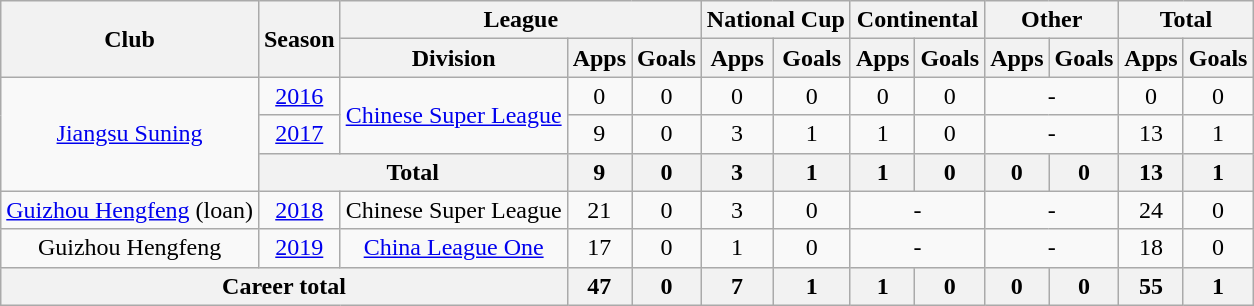<table class="wikitable" style="text-align: center">
<tr>
<th rowspan="2">Club</th>
<th rowspan="2">Season</th>
<th colspan="3">League</th>
<th colspan="2">National Cup</th>
<th colspan="2">Continental</th>
<th colspan="2">Other</th>
<th colspan="2">Total</th>
</tr>
<tr>
<th>Division</th>
<th>Apps</th>
<th>Goals</th>
<th>Apps</th>
<th>Goals</th>
<th>Apps</th>
<th>Goals</th>
<th>Apps</th>
<th>Goals</th>
<th>Apps</th>
<th>Goals</th>
</tr>
<tr>
<td rowspan=3><a href='#'>Jiangsu Suning</a></td>
<td><a href='#'>2016</a></td>
<td rowspan=2><a href='#'>Chinese Super League</a></td>
<td>0</td>
<td>0</td>
<td>0</td>
<td>0</td>
<td>0</td>
<td>0</td>
<td colspan="2">-</td>
<td>0</td>
<td>0</td>
</tr>
<tr>
<td><a href='#'>2017</a></td>
<td>9</td>
<td>0</td>
<td>3</td>
<td>1</td>
<td>1</td>
<td>0</td>
<td colspan="2">-</td>
<td>13</td>
<td>1</td>
</tr>
<tr>
<th colspan="2"><strong>Total</strong></th>
<th>9</th>
<th>0</th>
<th>3</th>
<th>1</th>
<th>1</th>
<th>0</th>
<th>0</th>
<th>0</th>
<th>13</th>
<th>1</th>
</tr>
<tr>
<td><a href='#'>Guizhou Hengfeng</a> (loan)</td>
<td><a href='#'>2018</a></td>
<td>Chinese Super League</td>
<td>21</td>
<td>0</td>
<td>3</td>
<td>0</td>
<td colspan="2">-</td>
<td colspan="2">-</td>
<td>24</td>
<td>0</td>
</tr>
<tr>
<td>Guizhou Hengfeng</td>
<td><a href='#'>2019</a></td>
<td><a href='#'>China League One</a></td>
<td>17</td>
<td>0</td>
<td>1</td>
<td>0</td>
<td colspan="2">-</td>
<td colspan="2">-</td>
<td>18</td>
<td>0</td>
</tr>
<tr>
<th colspan=3>Career total</th>
<th>47</th>
<th>0</th>
<th>7</th>
<th>1</th>
<th>1</th>
<th>0</th>
<th>0</th>
<th>0</th>
<th>55</th>
<th>1</th>
</tr>
</table>
